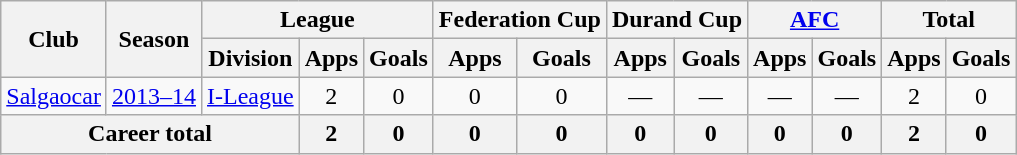<table class="wikitable" style="text-align: center;">
<tr>
<th rowspan="2">Club</th>
<th rowspan="2">Season</th>
<th colspan="3">League</th>
<th colspan="2">Federation Cup</th>
<th colspan="2">Durand Cup</th>
<th colspan="2"><a href='#'>AFC</a></th>
<th colspan="2">Total</th>
</tr>
<tr>
<th>Division</th>
<th>Apps</th>
<th>Goals</th>
<th>Apps</th>
<th>Goals</th>
<th>Apps</th>
<th>Goals</th>
<th>Apps</th>
<th>Goals</th>
<th>Apps</th>
<th>Goals</th>
</tr>
<tr>
<td rowspan="1"><a href='#'>Salgaocar</a></td>
<td><a href='#'>2013–14</a></td>
<td><a href='#'>I-League</a></td>
<td>2</td>
<td>0</td>
<td>0</td>
<td>0</td>
<td>—</td>
<td>—</td>
<td>—</td>
<td>—</td>
<td>2</td>
<td>0</td>
</tr>
<tr>
<th colspan="3">Career total</th>
<th>2</th>
<th>0</th>
<th>0</th>
<th>0</th>
<th>0</th>
<th>0</th>
<th>0</th>
<th>0</th>
<th>2</th>
<th>0</th>
</tr>
</table>
